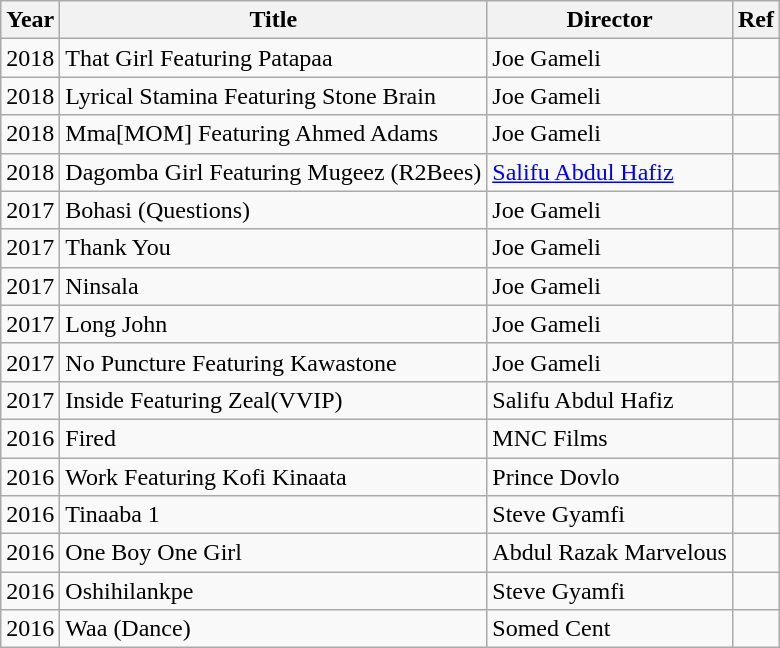<table class="wikitable">
<tr>
<th>Year</th>
<th>Title</th>
<th>Director</th>
<th>Ref</th>
</tr>
<tr>
<td>2018</td>
<td>That Girl Featuring Patapaa</td>
<td>Joe Gameli</td>
<td></td>
</tr>
<tr>
<td>2018</td>
<td>Lyrical Stamina Featuring Stone Brain</td>
<td>Joe Gameli</td>
<td></td>
</tr>
<tr>
<td>2018</td>
<td>Mma[MOM] Featuring Ahmed Adams</td>
<td>Joe Gameli</td>
<td></td>
</tr>
<tr>
<td>2018</td>
<td>Dagomba Girl Featuring Mugeez (R2Bees)</td>
<td><a href='#'>Salifu Abdul Hafiz</a></td>
<td></td>
</tr>
<tr>
<td>2017</td>
<td>Bohasi (Questions)</td>
<td>Joe Gameli</td>
<td></td>
</tr>
<tr>
<td>2017</td>
<td>Thank You</td>
<td>Joe Gameli</td>
<td></td>
</tr>
<tr>
<td>2017</td>
<td>Ninsala</td>
<td>Joe Gameli</td>
<td></td>
</tr>
<tr>
<td>2017</td>
<td>Long John</td>
<td>Joe Gameli</td>
<td></td>
</tr>
<tr>
<td>2017</td>
<td>No Puncture Featuring Kawastone</td>
<td>Joe Gameli</td>
<td></td>
</tr>
<tr>
<td>2017</td>
<td>Inside Featuring Zeal(VVIP)</td>
<td>Salifu Abdul Hafiz</td>
<td></td>
</tr>
<tr>
<td>2016</td>
<td>Fired</td>
<td>MNC Films</td>
<td></td>
</tr>
<tr>
<td>2016</td>
<td>Work Featuring Kofi Kinaata</td>
<td>Prince Dovlo</td>
<td></td>
</tr>
<tr>
<td>2016</td>
<td>Tinaaba 1</td>
<td>Steve Gyamfi</td>
<td></td>
</tr>
<tr>
<td>2016</td>
<td>One Boy One Girl</td>
<td>Abdul Razak Marvelous</td>
<td></td>
</tr>
<tr>
<td>2016</td>
<td>Oshihilankpe</td>
<td>Steve Gyamfi</td>
<td></td>
</tr>
<tr>
<td>2016</td>
<td>Waa (Dance)</td>
<td>Somed Cent</td>
<td></td>
</tr>
</table>
